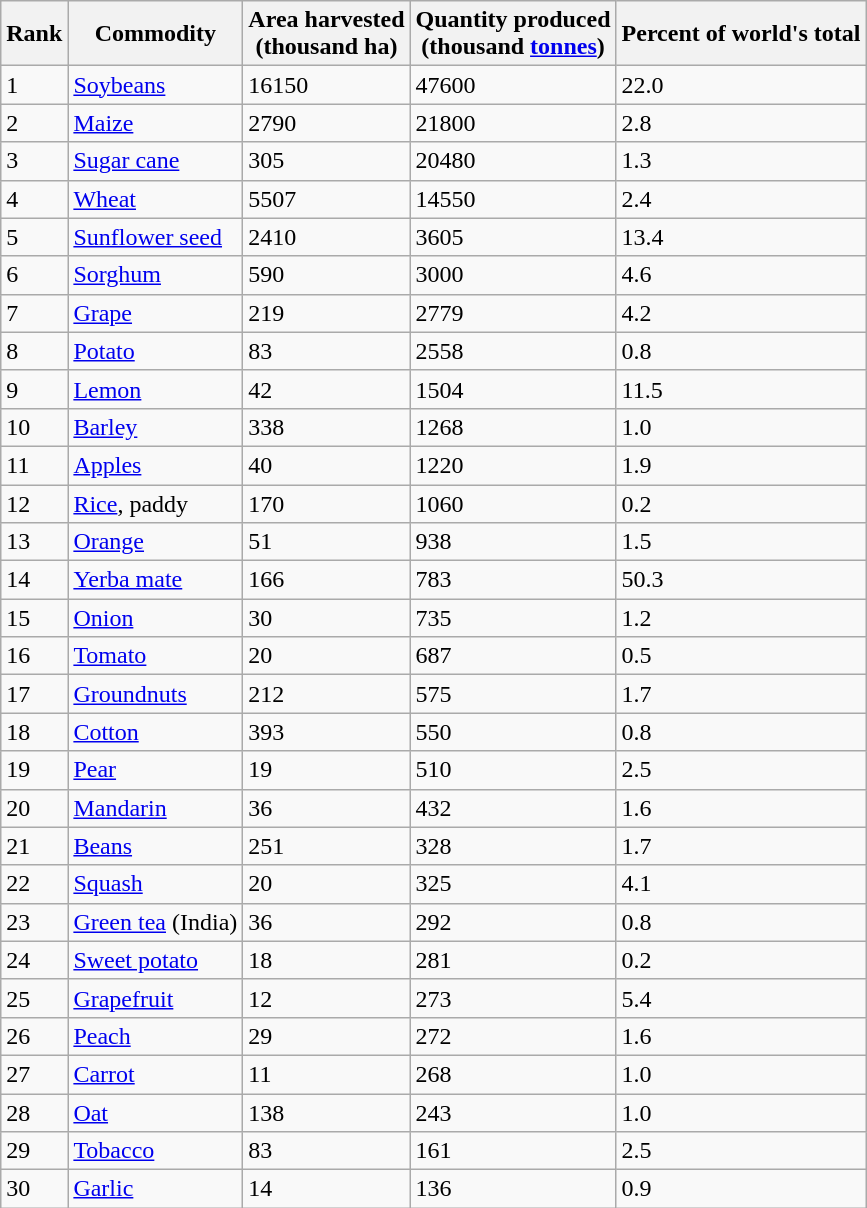<table class="wikitable" style="margin: 1em 0 1em 1em">
<tr>
<th>Rank</th>
<th>Commodity</th>
<th>Area harvested<br>(thousand ha)</th>
<th>Quantity produced<br>(thousand <a href='#'>tonnes</a>)</th>
<th>Percent of world's total</th>
</tr>
<tr>
<td>1</td>
<td><a href='#'>Soybeans</a></td>
<td>16150</td>
<td>47600</td>
<td>22.0</td>
</tr>
<tr>
<td>2</td>
<td><a href='#'>Maize</a></td>
<td>2790</td>
<td>21800</td>
<td>2.8</td>
</tr>
<tr>
<td>3</td>
<td><a href='#'>Sugar cane</a></td>
<td>305</td>
<td>20480</td>
<td>1.3</td>
</tr>
<tr>
<td>4</td>
<td><a href='#'>Wheat</a></td>
<td>5507</td>
<td>14550</td>
<td>2.4</td>
</tr>
<tr>
<td>5</td>
<td><a href='#'>Sunflower seed</a></td>
<td>2410</td>
<td>3605</td>
<td>13.4</td>
</tr>
<tr>
<td>6</td>
<td><a href='#'>Sorghum</a></td>
<td>590</td>
<td>3000</td>
<td>4.6</td>
</tr>
<tr>
<td>7</td>
<td><a href='#'>Grape</a></td>
<td>219</td>
<td>2779</td>
<td>4.2</td>
</tr>
<tr>
<td>8</td>
<td><a href='#'>Potato</a></td>
<td>83</td>
<td>2558</td>
<td>0.8</td>
</tr>
<tr>
<td>9</td>
<td><a href='#'>Lemon</a></td>
<td>42</td>
<td>1504</td>
<td>11.5</td>
</tr>
<tr>
<td>10</td>
<td><a href='#'>Barley</a></td>
<td>338</td>
<td>1268</td>
<td>1.0</td>
</tr>
<tr>
<td>11</td>
<td><a href='#'>Apples</a></td>
<td>40</td>
<td>1220</td>
<td>1.9</td>
</tr>
<tr>
<td>12</td>
<td><a href='#'>Rice</a>, paddy</td>
<td>170</td>
<td>1060</td>
<td>0.2</td>
</tr>
<tr>
<td>13</td>
<td><a href='#'>Orange</a></td>
<td>51</td>
<td>938</td>
<td>1.5</td>
</tr>
<tr>
<td>14</td>
<td><a href='#'>Yerba mate</a></td>
<td>166</td>
<td>783</td>
<td>50.3</td>
</tr>
<tr>
<td>15</td>
<td><a href='#'>Onion</a></td>
<td>30</td>
<td>735</td>
<td>1.2</td>
</tr>
<tr>
<td>16</td>
<td><a href='#'>Tomato</a></td>
<td>20</td>
<td>687</td>
<td>0.5</td>
</tr>
<tr>
<td>17</td>
<td><a href='#'>Groundnuts</a></td>
<td>212</td>
<td>575</td>
<td>1.7</td>
</tr>
<tr>
<td>18</td>
<td><a href='#'>Cotton</a></td>
<td>393</td>
<td>550</td>
<td>0.8</td>
</tr>
<tr>
<td>19</td>
<td><a href='#'>Pear</a></td>
<td>19</td>
<td>510</td>
<td>2.5</td>
</tr>
<tr>
<td>20</td>
<td><a href='#'>Mandarin</a></td>
<td>36</td>
<td>432</td>
<td>1.6</td>
</tr>
<tr>
<td>21</td>
<td><a href='#'>Beans</a></td>
<td>251</td>
<td>328</td>
<td>1.7</td>
</tr>
<tr>
<td>22</td>
<td><a href='#'>Squash</a></td>
<td>20</td>
<td>325</td>
<td>4.1</td>
</tr>
<tr>
<td>23</td>
<td><a href='#'>Green tea</a> (India)</td>
<td>36</td>
<td>292</td>
<td>0.8</td>
</tr>
<tr>
<td>24</td>
<td><a href='#'>Sweet potato</a></td>
<td>18</td>
<td>281</td>
<td>0.2</td>
</tr>
<tr>
<td>25</td>
<td><a href='#'>Grapefruit</a></td>
<td>12</td>
<td>273</td>
<td>5.4</td>
</tr>
<tr>
<td>26</td>
<td><a href='#'>Peach</a></td>
<td>29</td>
<td>272</td>
<td>1.6</td>
</tr>
<tr>
<td>27</td>
<td><a href='#'>Carrot</a></td>
<td>11</td>
<td>268</td>
<td>1.0</td>
</tr>
<tr>
<td>28</td>
<td><a href='#'>Oat</a></td>
<td>138</td>
<td>243</td>
<td>1.0</td>
</tr>
<tr>
<td>29</td>
<td><a href='#'>Tobacco</a></td>
<td>83</td>
<td>161</td>
<td>2.5</td>
</tr>
<tr>
<td>30</td>
<td><a href='#'>Garlic</a></td>
<td>14</td>
<td>136</td>
<td>0.9</td>
</tr>
</table>
